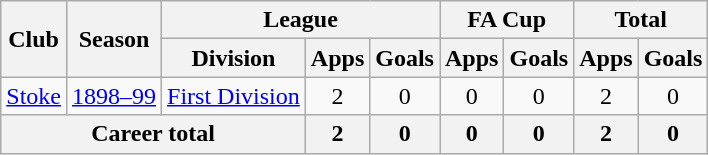<table class="wikitable" style="text-align: center;">
<tr>
<th rowspan="2">Club</th>
<th rowspan="2">Season</th>
<th colspan="3">League</th>
<th colspan="2">FA Cup</th>
<th colspan="2">Total</th>
</tr>
<tr>
<th>Division</th>
<th>Apps</th>
<th>Goals</th>
<th>Apps</th>
<th>Goals</th>
<th>Apps</th>
<th>Goals</th>
</tr>
<tr>
<td><a href='#'>Stoke</a></td>
<td><a href='#'>1898–99</a></td>
<td><a href='#'>First Division</a></td>
<td>2</td>
<td>0</td>
<td>0</td>
<td>0</td>
<td>2</td>
<td>0</td>
</tr>
<tr>
<th colspan="3">Career total</th>
<th>2</th>
<th>0</th>
<th>0</th>
<th>0</th>
<th>2</th>
<th>0</th>
</tr>
</table>
